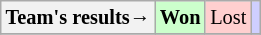<table style="margin-right:0; font-size:85%" class="wikitable">
<tr>
<th>Team's results→</th>
<td style="background-color:#cfc;"><strong>Won</strong></td>
<td style="background-color:#FFCFCF;">Lost</td>
<td style="background-color:#CFCFFF;"><em></em></td>
</tr>
<tr>
</tr>
</table>
